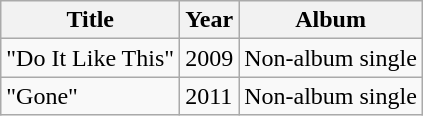<table class="wikitable">
<tr>
<th>Title</th>
<th>Year</th>
<th>Album</th>
</tr>
<tr>
<td>"Do It Like This"</td>
<td>2009</td>
<td>Non-album single</td>
</tr>
<tr>
<td>"Gone"</td>
<td>2011</td>
<td>Non-album single</td>
</tr>
</table>
